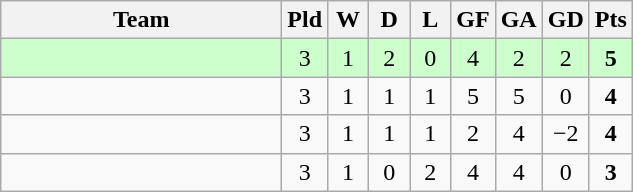<table class="wikitable" style="text-align:center;">
<tr>
<th width=180>Team</th>
<th width=20>Pld</th>
<th width=20>W</th>
<th width=20>D</th>
<th width=20>L</th>
<th width=20>GF</th>
<th width=20>GA</th>
<th width=20>GD</th>
<th width=20>Pts</th>
</tr>
<tr bgcolor=#ccffcc>
<td align="left"><em></em></td>
<td>3</td>
<td>1</td>
<td>2</td>
<td>0</td>
<td>4</td>
<td>2</td>
<td>2</td>
<td><strong>5</strong></td>
</tr>
<tr>
<td align="left"></td>
<td>3</td>
<td>1</td>
<td>1</td>
<td>1</td>
<td>5</td>
<td>5</td>
<td>0</td>
<td><strong>4</strong></td>
</tr>
<tr>
<td align="left"></td>
<td>3</td>
<td>1</td>
<td>1</td>
<td>1</td>
<td>2</td>
<td>4</td>
<td>−2</td>
<td><strong>4</strong></td>
</tr>
<tr>
<td align="left"></td>
<td>3</td>
<td>1</td>
<td>0</td>
<td>2</td>
<td>4</td>
<td>4</td>
<td>0</td>
<td><strong>3</strong></td>
</tr>
</table>
